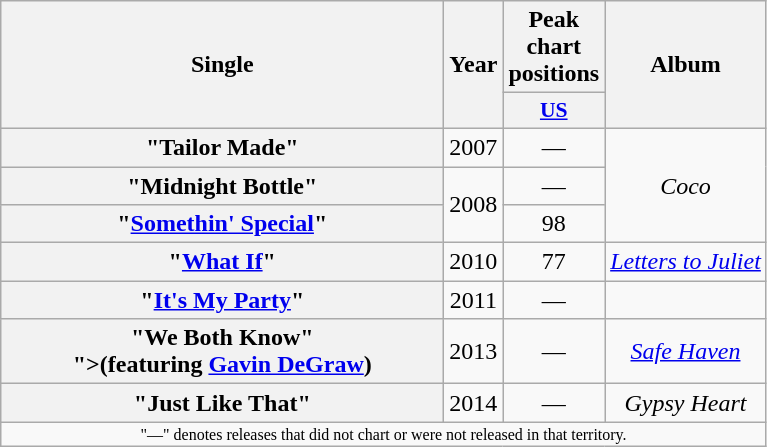<table class="wikitable plainrowheaders" style="text-align:center;" border="1">
<tr>
<th scope="colw" rowspan="2" style="width:18em;">Single</th>
<th scope="col" rowspan="2">Year</th>
<th scope="col" colspan="1">Peak<br>chart<br>positions</th>
<th scope="col" rowspan="2">Album</th>
</tr>
<tr>
<th scope="col" style="width:2.7em;font-size:90%;"><a href='#'>US</a><br></th>
</tr>
<tr>
<th scope="row">"Tailor Made"</th>
<td>2007</td>
<td>—</td>
<td rowspan=3><em>Coco</em></td>
</tr>
<tr>
<th scope="row">"Midnight Bottle"</th>
<td rowspan=2>2008</td>
<td>—</td>
</tr>
<tr>
<th scope="row">"<a href='#'>Somethin' Special</a>"</th>
<td>98</td>
</tr>
<tr>
<th scope="row">"<a href='#'>What If</a>"</th>
<td>2010</td>
<td>77</td>
<td><em><a href='#'>Letters to Juliet</a></em></td>
</tr>
<tr>
<th scope="row">"<a href='#'>It's My Party</a>"</th>
<td>2011</td>
<td>—</td>
<td></td>
</tr>
<tr>
<th scope="row">"We Both Know"<br><span>">(featuring <a href='#'>Gavin DeGraw</a>)</span></th>
<td>2013</td>
<td>—</td>
<td><em><a href='#'>Safe Haven</a></em></td>
</tr>
<tr>
<th scope="row">"Just Like That"</th>
<td>2014</td>
<td>—</td>
<td><em>Gypsy Heart</em></td>
</tr>
<tr>
<td align="center" colspan="15" style="font-size:8pt">"—" denotes releases that did not chart or were not released in that territory.</td>
</tr>
</table>
